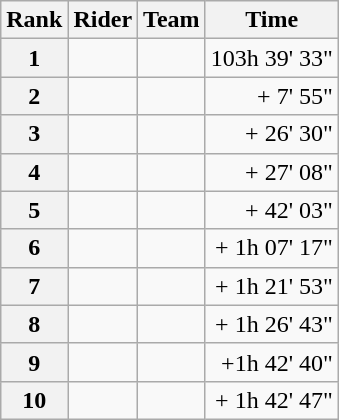<table class="wikitable">
<tr>
<th scope="col">Rank</th>
<th scope="col">Rider</th>
<th scope="col">Team</th>
<th scope="col">Time</th>
</tr>
<tr>
<th scope="row">1</th>
<td> </td>
<td></td>
<td style="text-align:right;">103h 39' 33"</td>
</tr>
<tr>
<th scope="row">2</th>
<td></td>
<td></td>
<td style="text-align:right;">+ 7' 55"</td>
</tr>
<tr>
<th scope="row">3</th>
<td></td>
<td></td>
<td style="text-align:right;">+ 26' 30"</td>
</tr>
<tr>
<th scope="row">4</th>
<td></td>
<td></td>
<td style="text-align:right;">+ 27' 08"</td>
</tr>
<tr>
<th scope="row">5</th>
<td></td>
<td></td>
<td style="text-align:right;">+ 42' 03"</td>
</tr>
<tr>
<th scope="row">6</th>
<td></td>
<td></td>
<td style="text-align:right;">+ 1h 07' 17"</td>
</tr>
<tr>
<th scope="row">7</th>
<td></td>
<td></td>
<td style="text-align:right;">+ 1h 21' 53"</td>
</tr>
<tr>
<th scope="row">8</th>
<td></td>
<td></td>
<td style="text-align:right;">+ 1h 26' 43"</td>
</tr>
<tr>
<th scope="row">9</th>
<td></td>
<td></td>
<td style="text-align:right;">+1h 42' 40"</td>
</tr>
<tr>
<th scope="row">10</th>
<td></td>
<td></td>
<td style="text-align:right;">+ 1h 42' 47"</td>
</tr>
</table>
